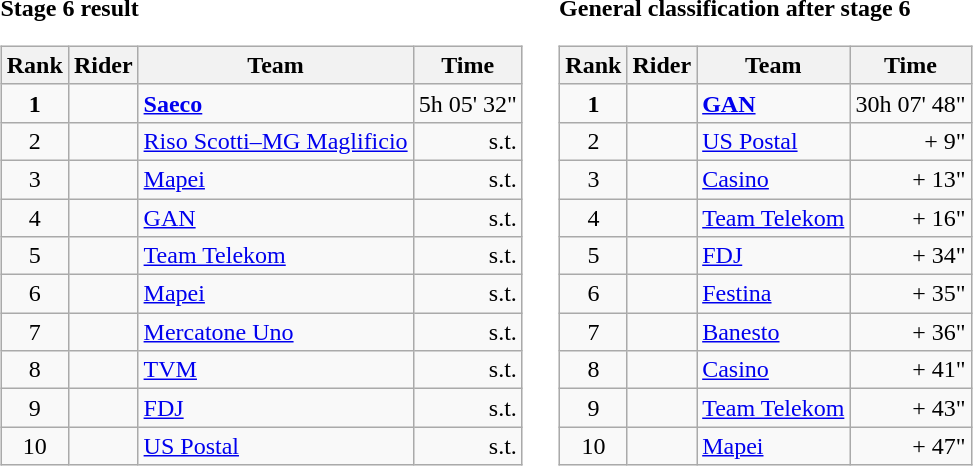<table>
<tr>
<td><strong>Stage 6 result</strong><br><table class="wikitable">
<tr>
<th scope="col">Rank</th>
<th scope="col">Rider</th>
<th scope="col">Team</th>
<th scope="col">Time</th>
</tr>
<tr>
<td style="text-align:center;"><strong>1</strong></td>
<td><strong></strong></td>
<td><strong><a href='#'>Saeco</a></strong></td>
<td style="text-align:right;">5h 05' 32"</td>
</tr>
<tr>
<td style="text-align:center;">2</td>
<td></td>
<td><a href='#'>Riso Scotti–MG Maglificio</a></td>
<td style="text-align:right;">s.t.</td>
</tr>
<tr>
<td style="text-align:center;">3</td>
<td></td>
<td><a href='#'>Mapei</a></td>
<td style="text-align:right;">s.t.</td>
</tr>
<tr>
<td style="text-align:center;">4</td>
<td></td>
<td><a href='#'>GAN</a></td>
<td style="text-align:right;">s.t.</td>
</tr>
<tr>
<td style="text-align:center;">5</td>
<td> </td>
<td><a href='#'>Team Telekom</a></td>
<td style="text-align:right;">s.t.</td>
</tr>
<tr>
<td style="text-align:center;">6</td>
<td></td>
<td><a href='#'>Mapei</a></td>
<td style="text-align:right;">s.t.</td>
</tr>
<tr>
<td style="text-align:center;">7</td>
<td></td>
<td><a href='#'>Mercatone Uno</a></td>
<td style="text-align:right;">s.t.</td>
</tr>
<tr>
<td style="text-align:center;">8</td>
<td></td>
<td><a href='#'>TVM</a></td>
<td style="text-align:right;">s.t.</td>
</tr>
<tr>
<td style="text-align:center;">9</td>
<td></td>
<td><a href='#'>FDJ</a></td>
<td style="text-align:right;">s.t.</td>
</tr>
<tr>
<td style="text-align:center;">10</td>
<td></td>
<td><a href='#'>US Postal</a></td>
<td style="text-align:right;">s.t.</td>
</tr>
</table>
</td>
<td></td>
<td><strong>General classification after stage 6</strong><br><table class="wikitable">
<tr>
<th scope="col">Rank</th>
<th scope="col">Rider</th>
<th scope="col">Team</th>
<th scope="col">Time</th>
</tr>
<tr>
<td style="text-align:center;"><strong>1</strong></td>
<td><strong></strong> </td>
<td><strong><a href='#'>GAN</a></strong></td>
<td style="text-align:right;">30h 07' 48"</td>
</tr>
<tr>
<td style="text-align:center;">2</td>
<td></td>
<td><a href='#'>US Postal</a></td>
<td style="text-align:right;">+ 9"</td>
</tr>
<tr>
<td style="text-align:center;">3</td>
<td></td>
<td><a href='#'>Casino</a></td>
<td style="text-align:right;">+ 13"</td>
</tr>
<tr>
<td style="text-align:center;">4</td>
<td></td>
<td><a href='#'>Team Telekom</a></td>
<td style="text-align:right;">+ 16"</td>
</tr>
<tr>
<td style="text-align:center;">5</td>
<td></td>
<td><a href='#'>FDJ</a></td>
<td style="text-align:right;">+ 34"</td>
</tr>
<tr>
<td style="text-align:center;">6</td>
<td></td>
<td><a href='#'>Festina</a></td>
<td style="text-align:right;">+ 35"</td>
</tr>
<tr>
<td style="text-align:center;">7</td>
<td></td>
<td><a href='#'>Banesto</a></td>
<td style="text-align:right;">+ 36"</td>
</tr>
<tr>
<td style="text-align:center;">8</td>
<td></td>
<td><a href='#'>Casino</a></td>
<td style="text-align:right;">+ 41"</td>
</tr>
<tr>
<td style="text-align:center;">9</td>
<td> </td>
<td><a href='#'>Team Telekom</a></td>
<td style="text-align:right;">+ 43"</td>
</tr>
<tr>
<td style="text-align:center;">10</td>
<td></td>
<td><a href='#'>Mapei</a></td>
<td style="text-align:right;">+ 47"</td>
</tr>
</table>
</td>
</tr>
</table>
